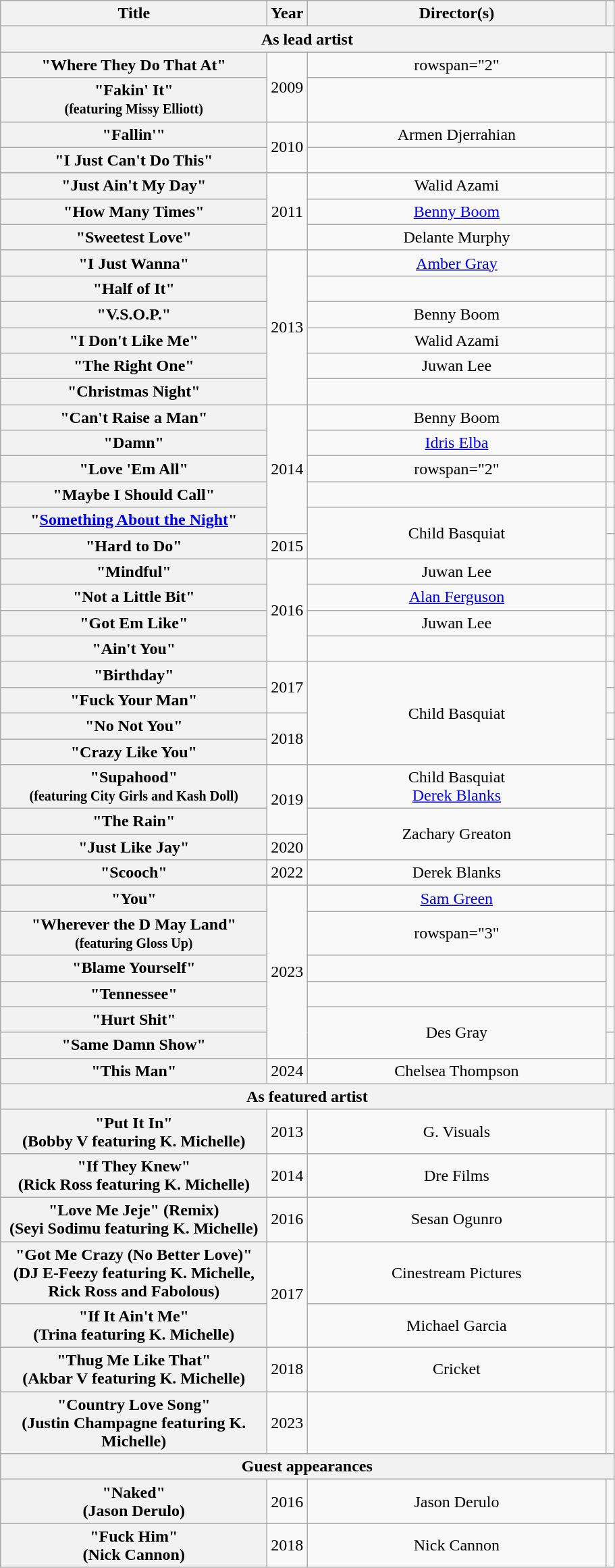<table class="wikitable plainrowheaders" style="text-align:center;">
<tr>
<th scope="col" style="width:16em;">Title</th>
<th scope="col">Year</th>
<th scope="col" style="width:18em;">Director(s)</th>
<th scope="col"></th>
</tr>
<tr>
<th scope="col" colspan="5">As lead artist</th>
</tr>
<tr>
<th scope="row">"Where They Do That At"</th>
<td rowspan="2">2009</td>
<td>rowspan="2" </td>
<td></td>
</tr>
<tr>
<th scope="row">"Fakin' It"<br><small>(featuring Missy Elliott)</small></th>
<td></td>
</tr>
<tr>
<th scope="row">"Fallin'"</th>
<td rowspan="2">2010</td>
<td>Armen Djerrahian</td>
<td></td>
</tr>
<tr>
<th scope="row">"I Just Can't Do This"</th>
<td></td>
<td></td>
</tr>
<tr>
<th scope="row">"Just Ain't My Day"</th>
<td rowspan="3">2011</td>
<td>Walid Azami</td>
<td></td>
</tr>
<tr>
<th scope="row">"How Many Times"</th>
<td><a href='#'>Benny Boom</a></td>
<td></td>
</tr>
<tr>
<th scope="row">"Sweetest Love"</th>
<td>Delante Murphy</td>
<td></td>
</tr>
<tr>
<th scope="row">"I Just Wanna"</th>
<td rowspan="6">2013</td>
<td><a href='#'>Amber Gray</a></td>
<td></td>
</tr>
<tr>
<th scope="row">"Half of It"</th>
<td></td>
<td></td>
</tr>
<tr>
<th scope="row">"V.S.O.P."</th>
<td>Benny Boom</td>
<td></td>
</tr>
<tr>
<th scope="row">"I Don't Like Me"</th>
<td>Walid Azami</td>
<td></td>
</tr>
<tr>
<th scope="row">"The Right One"</th>
<td>Juwan Lee</td>
<td></td>
</tr>
<tr>
<th scope="row">"Christmas Night"</th>
<td></td>
<td></td>
</tr>
<tr>
<th scope="row">"Can't Raise a Man"</th>
<td rowspan="5">2014</td>
<td>Benny Boom</td>
<td></td>
</tr>
<tr>
<th scope="row">"Damn"</th>
<td><a href='#'>Idris Elba</a></td>
<td></td>
</tr>
<tr>
<th scope="row">"Love 'Em All"</th>
<td>rowspan="2" </td>
<td></td>
</tr>
<tr>
<th scope="row">"Maybe I Should Call"</th>
<td></td>
</tr>
<tr>
<th scope="row">"<a href='#'>Something About the Night</a>"</th>
<td rowspan="2">Child Basquiat</td>
<td></td>
</tr>
<tr>
<th scope="row">"Hard to Do"</th>
<td>2015</td>
<td></td>
</tr>
<tr>
<th scope="row">"Mindful"</th>
<td rowspan="4">2016</td>
<td>Juwan Lee</td>
<td></td>
</tr>
<tr>
<th scope="row">"Not a Little Bit"</th>
<td><a href='#'>Alan Ferguson</a></td>
<td></td>
</tr>
<tr>
<th scope="row">"Got Em Like"</th>
<td>Juwan Lee</td>
<td></td>
</tr>
<tr>
<th scope="row">"Ain't You"</th>
<td></td>
<td></td>
</tr>
<tr>
<th scope="row">"Birthday"</th>
<td rowspan="2">2017</td>
<td rowspan="4">Child Basquiat</td>
<td></td>
</tr>
<tr>
<th scope="row">"Fuck Your Man"</th>
<td></td>
</tr>
<tr>
<th scope="row">"No Not You"</th>
<td rowspan="2">2018</td>
<td></td>
</tr>
<tr>
<th scope="row">"Crazy Like You"</th>
<td></td>
</tr>
<tr>
<th scope="row">"Supahood"<br><small>(featuring City Girls and Kash Doll)</small></th>
<td rowspan="2">2019</td>
<td>Child Basquiat<br><a href='#'>Derek Blanks</a></td>
<td></td>
</tr>
<tr>
<th scope="row">"The Rain"</th>
<td rowspan="2">Zachary Greaton</td>
<td></td>
</tr>
<tr>
<th scope="row">"Just Like Jay"</th>
<td>2020</td>
<td></td>
</tr>
<tr>
<th scope="row">"Scooch"</th>
<td>2022</td>
<td>Derek Blanks</td>
<td></td>
</tr>
<tr>
<th scope="row">"You"</th>
<td rowspan="6">2023</td>
<td><a href='#'>Sam Green</a></td>
<td></td>
</tr>
<tr>
<th scope="row">"Wherever the D May Land"<br><small>(featuring Gloss Up)</small></th>
<td>rowspan="3" </td>
<td></td>
</tr>
<tr>
<th scope="row">"Blame Yourself"</th>
<td></td>
</tr>
<tr>
<th scope="row">"Tennessee"</th>
<td></td>
</tr>
<tr>
<th scope="row">"Hurt Shit"</th>
<td rowspan="2">Des Gray</td>
<td></td>
</tr>
<tr>
<th scope="row">"Same Damn Show"</th>
<td></td>
</tr>
<tr>
<th scope="row">"This Man"</th>
<td>2024</td>
<td>Chelsea Thompson</td>
<td></td>
</tr>
<tr>
<th scope="col" colspan="5">As featured artist</th>
</tr>
<tr>
<th scope="row">"Put It In"<br><span>(Bobby V featuring K. Michelle)</span></th>
<td>2013</td>
<td>G. Visuals</td>
<td></td>
</tr>
<tr>
<th scope="row">"If They Knew"<br><span>(Rick Ross featuring K. Michelle)</span></th>
<td>2014</td>
<td>Dre Films</td>
<td></td>
</tr>
<tr>
<th scope="row">"Love Me Jeje" (Remix)<br><span>(Seyi Sodimu featuring K. Michelle)</span></th>
<td>2016</td>
<td>Sesan Ogunro</td>
<td></td>
</tr>
<tr>
<th scope="row">"Got Me Crazy (No Better Love)"<br><span>(DJ E-Feezy featuring K. Michelle, Rick Ross and Fabolous)</span></th>
<td rowspan="2">2017</td>
<td>Cinestream Pictures</td>
<td></td>
</tr>
<tr>
<th scope="row">"If It Ain't Me"<br><span>(Trina featuring K. Michelle)</span></th>
<td>Michael Garcia</td>
<td></td>
</tr>
<tr>
<th scope="row">"Thug Me Like That"<br><span>(Akbar V featuring K. Michelle)</span></th>
<td>2018</td>
<td>Cricket</td>
<td></td>
</tr>
<tr>
<th scope="row">"Country Love Song"<br><span>(Justin Champagne featuring K. Michelle)</span></th>
<td>2023</td>
<td></td>
<td></td>
</tr>
<tr>
<th scope="col" colspan="5">Guest appearances</th>
</tr>
<tr>
<th scope="row">"Naked"<br><span>(Jason Derulo)</span></th>
<td>2016</td>
<td>Jason Derulo</td>
<td></td>
</tr>
<tr>
<th scope="row">"Fuck Him"<br><span>(Nick Cannon)</span></th>
<td>2018</td>
<td>Nick Cannon</td>
<td></td>
</tr>
</table>
